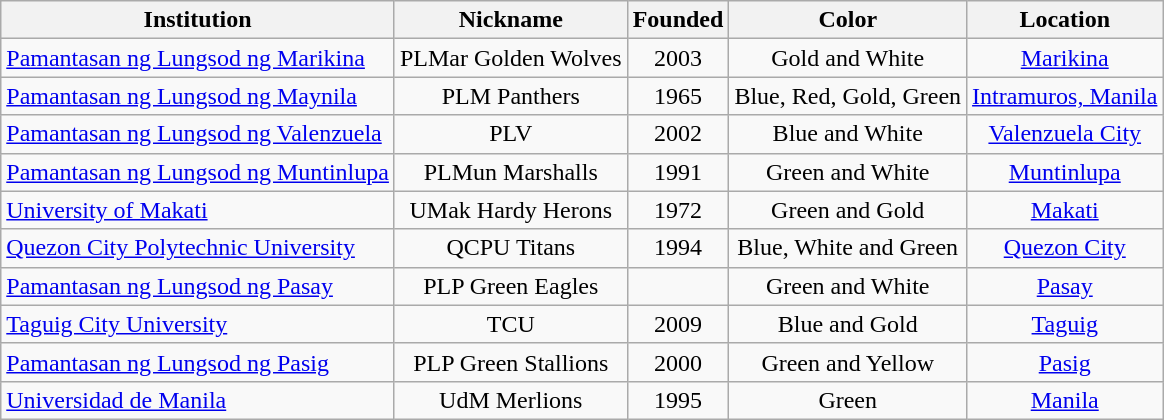<table class="wikitable sortable">
<tr>
<th>Institution</th>
<th>Nickname</th>
<th>Founded</th>
<th>Color</th>
<th>Location</th>
</tr>
<tr>
<td><a href='#'>Pamantasan ng Lungsod ng Marikina</a></td>
<td align="center">PLMar Golden Wolves</td>
<td align="center">2003</td>
<td align="center">Gold and White</td>
<td align="center"><a href='#'>Marikina</a></td>
</tr>
<tr>
<td><a href='#'>Pamantasan ng Lungsod ng Maynila</a></td>
<td align="center">PLM Panthers</td>
<td align="center">1965</td>
<td align="center">Blue, Red, Gold, Green</td>
<td align="center"><a href='#'>Intramuros, Manila</a></td>
</tr>
<tr>
<td><a href='#'>Pamantasan ng Lungsod ng Valenzuela</a></td>
<td align="center">PLV</td>
<td align="center">2002</td>
<td align="center">Blue and White</td>
<td align="center"><a href='#'>Valenzuela City</a></td>
</tr>
<tr>
<td><a href='#'>Pamantasan ng Lungsod ng Muntinlupa</a></td>
<td align="center">PLMun Marshalls</td>
<td align="center">1991</td>
<td align="center">Green and White</td>
<td align="center"><a href='#'>Muntinlupa</a></td>
</tr>
<tr>
<td><a href='#'>University of Makati</a></td>
<td align="center">UMak Hardy Herons</td>
<td align="center">1972</td>
<td align="center">Green and Gold</td>
<td align="center"><a href='#'>Makati</a></td>
</tr>
<tr>
<td><a href='#'>Quezon City Polytechnic University</a></td>
<td align="center">QCPU Titans</td>
<td align="center">1994</td>
<td align="center">Blue, White and Green</td>
<td align="center"><a href='#'>Quezon City</a></td>
</tr>
<tr>
<td><a href='#'>Pamantasan ng Lungsod ng Pasay</a></td>
<td align="center">PLP Green Eagles</td>
<td align="center"></td>
<td align="center">Green and White</td>
<td align="center"><a href='#'>Pasay</a></td>
</tr>
<tr>
<td><a href='#'>Taguig City University</a></td>
<td align="center">TCU</td>
<td align="center">2009</td>
<td align="center">Blue and Gold</td>
<td align="center"><a href='#'>Taguig</a></td>
</tr>
<tr>
<td><a href='#'>Pamantasan ng Lungsod ng Pasig</a></td>
<td align="center">PLP Green Stallions</td>
<td align="center">2000</td>
<td align="center">Green and Yellow</td>
<td align="center"><a href='#'>Pasig</a></td>
</tr>
<tr>
<td><a href='#'>Universidad de Manila</a></td>
<td align="center">UdM Merlions</td>
<td align="center">1995</td>
<td align="center">Green</td>
<td align="center"><a href='#'>Manila</a></td>
</tr>
</table>
